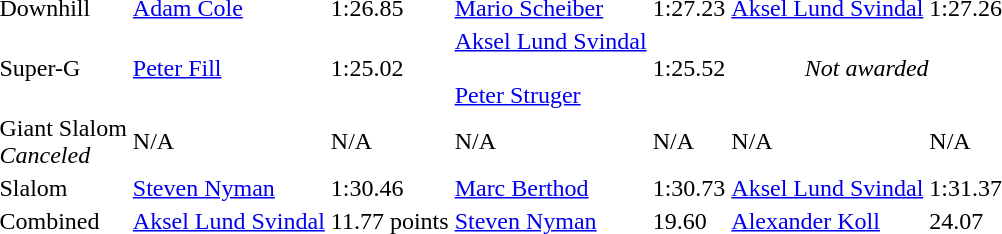<table>
<tr>
<td>Downhill</td>
<td><a href='#'>Adam Cole</a><br></td>
<td>1:26.85</td>
<td><a href='#'>Mario Scheiber</a><br></td>
<td>1:27.23</td>
<td><a href='#'>Aksel Lund Svindal</a><br></td>
<td>1:27.26</td>
</tr>
<tr>
<td>Super-G</td>
<td><a href='#'>Peter Fill</a><br></td>
<td>1:25.02</td>
<td><a href='#'>Aksel Lund Svindal</a><br><br><a href='#'>Peter Struger</a><br></td>
<td>1:25.52</td>
<td colspan="2" align="center"><em>Not awarded</em></td>
</tr>
<tr>
<td>Giant Slalom<br><em>Canceled</em></td>
<td>N/A</td>
<td>N/A</td>
<td>N/A</td>
<td>N/A</td>
<td>N/A</td>
<td>N/A</td>
</tr>
<tr>
<td>Slalom</td>
<td><a href='#'>Steven Nyman</a><br></td>
<td>1:30.46</td>
<td><a href='#'>Marc Berthod</a><br></td>
<td>1:30.73</td>
<td><a href='#'>Aksel Lund Svindal</a><br></td>
<td>1:31.37</td>
</tr>
<tr>
<td>Combined</td>
<td><a href='#'>Aksel Lund Svindal</a><br></td>
<td>11.77 points</td>
<td><a href='#'>Steven Nyman</a><br></td>
<td>19.60</td>
<td><a href='#'>Alexander Koll</a><br></td>
<td>24.07</td>
</tr>
</table>
